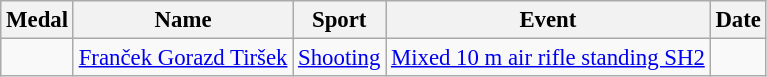<table class="wikitable sortable" style="font-size: 95%">
<tr>
<th>Medal</th>
<th>Name</th>
<th>Sport</th>
<th>Event</th>
<th>Date</th>
</tr>
<tr>
<td></td>
<td><a href='#'>Franček Gorazd Tiršek</a></td>
<td><a href='#'>Shooting</a></td>
<td><a href='#'>Mixed 10 m air rifle standing SH2</a></td>
<td></td>
</tr>
</table>
